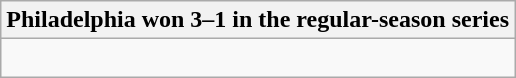<table class="wikitable collapsible collapsed">
<tr>
<th>Philadelphia won 3–1 in the regular-season series</th>
</tr>
<tr>
<td><br>


</td>
</tr>
</table>
